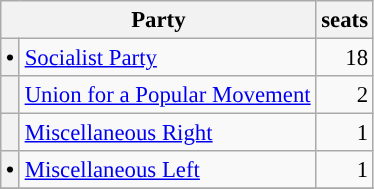<table class="wikitable" style="font-size: 95%;">
<tr>
<th colspan=2>Party</th>
<th>seats</th>
</tr>
<tr>
<th style="background-color: "><span>•</span></th>
<td><a href='#'>Socialist Party</a></td>
<td align="right">18</td>
</tr>
<tr>
<th style="background-color: "></th>
<td><a href='#'>Union for a Popular Movement</a></td>
<td align="right">2</td>
</tr>
<tr>
<th style="background-color: "></th>
<td><a href='#'>Miscellaneous Right</a></td>
<td align="right">1</td>
</tr>
<tr>
<th style="background-color: "><span>•</span></th>
<td><a href='#'>Miscellaneous Left</a></td>
<td align="right">1</td>
</tr>
<tr>
</tr>
</table>
